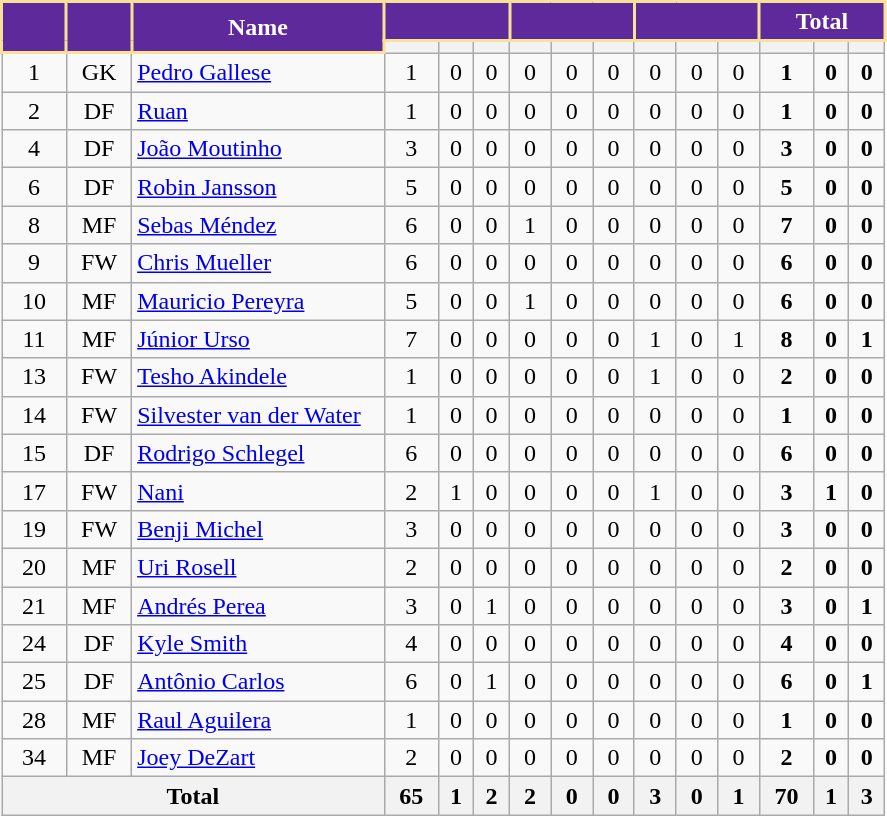<table class="wikitable sortable" style="text-align:center;">
<tr>
<th rowspan="2" style="background:#5E299A; color:white; border:2px solid #F8E196; width:35px;" scope="col"></th>
<th rowspan="2" style="background:#5E299A; color:white; border:2px solid #F8E196; width:35px;" scope="col"></th>
<th rowspan="2" style="background:#5E299A; color:white; border:2px solid #F8E196; width:160px;" scope="col">Name</th>
<th colspan="3" style="background:#5E299A; color:white; border:2px solid #F8E196; width:75px;" scope="col"></th>
<th colspan="3" style="background:#5E299A; color:white; border:2px solid #F8E196; width:75px;" scope="col"></th>
<th colspan="3" style="background:#5E299A; color:white; border:2px solid #F8E196; width:75px;" scope="col"></th>
<th colspan="3" style="background:#5E299A; color:white; border:2px solid #F8E196; width:75px;" scope="col">Total</th>
</tr>
<tr>
<th></th>
<th></th>
<th></th>
<th></th>
<th></th>
<th></th>
<th></th>
<th></th>
<th></th>
<th></th>
<th></th>
<th></th>
</tr>
<tr>
<td>1</td>
<td>GK</td>
<td align="left"> <a href='#'>Pedro Gallese</a></td>
<td>1</td>
<td>0</td>
<td>0</td>
<td>0</td>
<td>0</td>
<td>0</td>
<td>0</td>
<td>0</td>
<td>0</td>
<td><strong>1</strong></td>
<td><strong>0</strong></td>
<td><strong>0</strong></td>
</tr>
<tr>
<td>2</td>
<td>DF</td>
<td align="left"> <a href='#'>Ruan</a></td>
<td>1</td>
<td>0</td>
<td>0</td>
<td>0</td>
<td>0</td>
<td>0</td>
<td>0</td>
<td>0</td>
<td>0</td>
<td><strong>1</strong></td>
<td><strong>0</strong></td>
<td><strong>0</strong></td>
</tr>
<tr>
<td>4</td>
<td>DF</td>
<td align="left"> <a href='#'>João Moutinho</a></td>
<td>3</td>
<td>0</td>
<td>0</td>
<td>0</td>
<td>0</td>
<td>0</td>
<td>0</td>
<td>0</td>
<td>0</td>
<td><strong>3</strong></td>
<td><strong>0</strong></td>
<td><strong>0</strong></td>
</tr>
<tr>
<td>6</td>
<td>DF</td>
<td align="left"> <a href='#'>Robin Jansson</a></td>
<td>5</td>
<td>0</td>
<td>0</td>
<td>0</td>
<td>0</td>
<td>0</td>
<td>0</td>
<td>0</td>
<td>0</td>
<td><strong>5</strong></td>
<td><strong>0</strong></td>
<td><strong>0</strong></td>
</tr>
<tr>
<td>8</td>
<td>MF</td>
<td align="left"> <a href='#'>Sebas Méndez</a></td>
<td>6</td>
<td>0</td>
<td>0</td>
<td>1</td>
<td>0</td>
<td>0</td>
<td>0</td>
<td>0</td>
<td>0</td>
<td><strong>7</strong></td>
<td><strong>0</strong></td>
<td><strong>0</strong></td>
</tr>
<tr>
<td>9</td>
<td>FW</td>
<td align="left"> <a href='#'>Chris Mueller</a></td>
<td>6</td>
<td>0</td>
<td>0</td>
<td>0</td>
<td>0</td>
<td>0</td>
<td>0</td>
<td>0</td>
<td>0</td>
<td><strong>6</strong></td>
<td><strong>0</strong></td>
<td><strong>0</strong></td>
</tr>
<tr>
<td>10</td>
<td>MF</td>
<td align="left"> <a href='#'>Mauricio Pereyra</a></td>
<td>5</td>
<td>0</td>
<td>0</td>
<td>1</td>
<td>0</td>
<td>0</td>
<td>0</td>
<td>0</td>
<td>0</td>
<td><strong>6</strong></td>
<td><strong>0</strong></td>
<td><strong>0</strong></td>
</tr>
<tr>
<td>11</td>
<td>MF</td>
<td align="left"> <a href='#'>Júnior Urso</a></td>
<td>7</td>
<td>0</td>
<td>0</td>
<td>0</td>
<td>0</td>
<td>0</td>
<td>1</td>
<td>0</td>
<td>1</td>
<td><strong>8</strong></td>
<td><strong>0</strong></td>
<td><strong>1</strong></td>
</tr>
<tr>
<td>13</td>
<td>FW</td>
<td align="left"> <a href='#'>Tesho Akindele</a></td>
<td>1</td>
<td>0</td>
<td>0</td>
<td>0</td>
<td>0</td>
<td>0</td>
<td>1</td>
<td>0</td>
<td>0</td>
<td><strong>2</strong></td>
<td><strong>0</strong></td>
<td><strong>0</strong></td>
</tr>
<tr>
<td>14</td>
<td>FW</td>
<td align="left"> <a href='#'>Silvester van der Water</a></td>
<td>1</td>
<td>0</td>
<td>0</td>
<td>0</td>
<td>0</td>
<td>0</td>
<td>0</td>
<td>0</td>
<td>0</td>
<td><strong>1</strong></td>
<td><strong>0</strong></td>
<td><strong>0</strong></td>
</tr>
<tr>
<td>15</td>
<td>DF</td>
<td align="left"> <a href='#'>Rodrigo Schlegel</a></td>
<td>6</td>
<td>0</td>
<td>0</td>
<td>0</td>
<td>0</td>
<td>0</td>
<td>0</td>
<td>0</td>
<td>0</td>
<td><strong>6</strong></td>
<td><strong>0</strong></td>
<td><strong>0</strong></td>
</tr>
<tr>
<td>17</td>
<td>FW</td>
<td align="left"> <a href='#'>Nani</a></td>
<td>2</td>
<td>1</td>
<td>0</td>
<td>0</td>
<td>0</td>
<td>0</td>
<td>1</td>
<td>0</td>
<td>0</td>
<td><strong>3</strong></td>
<td><strong>1</strong></td>
<td><strong>0</strong></td>
</tr>
<tr>
<td>19</td>
<td>FW</td>
<td align="left"> <a href='#'>Benji Michel</a></td>
<td>3</td>
<td>0</td>
<td>0</td>
<td>0</td>
<td>0</td>
<td>0</td>
<td>0</td>
<td>0</td>
<td>0</td>
<td><strong>3</strong></td>
<td><strong>0</strong></td>
<td><strong>0</strong></td>
</tr>
<tr>
<td>20</td>
<td>MF</td>
<td align="left"> <a href='#'>Uri Rosell</a></td>
<td>2</td>
<td>0</td>
<td>0</td>
<td>0</td>
<td>0</td>
<td>0</td>
<td>0</td>
<td>0</td>
<td>0</td>
<td><strong>2</strong></td>
<td><strong>0</strong></td>
<td><strong>0</strong></td>
</tr>
<tr>
<td>21</td>
<td>MF</td>
<td align="left"> <a href='#'>Andrés Perea</a></td>
<td>3</td>
<td>0</td>
<td>1</td>
<td>0</td>
<td>0</td>
<td>0</td>
<td>0</td>
<td>0</td>
<td>0</td>
<td><strong>3</strong></td>
<td><strong>0</strong></td>
<td><strong>1</strong></td>
</tr>
<tr>
<td>24</td>
<td>DF</td>
<td align="left"> <a href='#'>Kyle Smith</a></td>
<td>4</td>
<td>0</td>
<td>0</td>
<td>0</td>
<td>0</td>
<td>0</td>
<td>0</td>
<td>0</td>
<td>0</td>
<td><strong>4</strong></td>
<td><strong>0</strong></td>
<td><strong>0</strong></td>
</tr>
<tr>
<td>25</td>
<td>DF</td>
<td align="left"> <a href='#'>Antônio Carlos</a></td>
<td>6</td>
<td>0</td>
<td>1</td>
<td>0</td>
<td>0</td>
<td>0</td>
<td>0</td>
<td>0</td>
<td>0</td>
<td><strong>6</strong></td>
<td><strong>0</strong></td>
<td><strong>1</strong></td>
</tr>
<tr>
<td>28</td>
<td>MF</td>
<td align="left"> <a href='#'>Raul Aguilera</a></td>
<td>1</td>
<td>0</td>
<td>0</td>
<td>0</td>
<td>0</td>
<td>0</td>
<td>0</td>
<td>0</td>
<td>0</td>
<td><strong>1</strong></td>
<td><strong>0</strong></td>
<td><strong>0</strong></td>
</tr>
<tr>
<td>34</td>
<td>MF</td>
<td align="left"> <a href='#'>Joey DeZart</a></td>
<td>2</td>
<td>0</td>
<td>0</td>
<td>0</td>
<td>0</td>
<td>0</td>
<td>0</td>
<td>0</td>
<td>0</td>
<td><strong>2</strong></td>
<td><strong>0</strong></td>
<td><strong>0</strong></td>
</tr>
<tr>
<th colspan="3">Total</th>
<th>65</th>
<th>1</th>
<th>2</th>
<th>2</th>
<th>0</th>
<th>0</th>
<th>3</th>
<th>0</th>
<th>1</th>
<th>70</th>
<th>1</th>
<th>3</th>
</tr>
</table>
